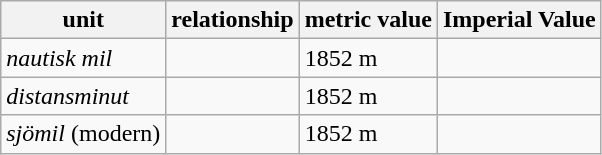<table class="wikitable">
<tr>
<th colspan=1>unit</th>
<th colspan=1>relationship</th>
<th colspan=1>metric value</th>
<th colspan=1>Imperial Value</th>
</tr>
<tr>
<td><em>nautisk mil</em></td>
<td></td>
<td>1852 m</td>
<td></td>
</tr>
<tr>
<td><em>distansminut</em></td>
<td></td>
<td>1852 m</td>
<td></td>
</tr>
<tr>
<td><em>sjömil</em> (modern)</td>
<td></td>
<td>1852 m</td>
<td></td>
</tr>
</table>
